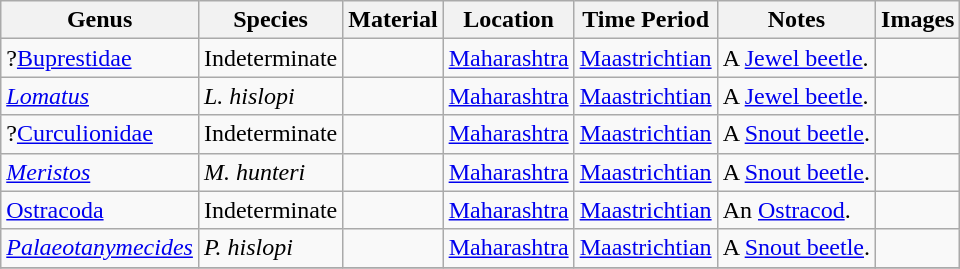<table class="wikitable" align="center">
<tr>
<th>Genus</th>
<th>Species</th>
<th>Material</th>
<th>Location</th>
<th>Time Period</th>
<th>Notes</th>
<th>Images</th>
</tr>
<tr>
<td>?<a href='#'>Buprestidae</a></td>
<td>Indeterminate</td>
<td></td>
<td><a href='#'>Maharashtra</a></td>
<td><a href='#'>Maastrichtian</a></td>
<td>A <a href='#'>Jewel beetle</a>.</td>
<td></td>
</tr>
<tr>
<td><em><a href='#'>Lomatus</a></em></td>
<td><em>L. hislopi</em></td>
<td></td>
<td><a href='#'>Maharashtra</a></td>
<td><a href='#'>Maastrichtian</a></td>
<td>A <a href='#'>Jewel beetle</a>.</td>
<td></td>
</tr>
<tr>
<td>?<a href='#'>Curculionidae</a></td>
<td>Indeterminate</td>
<td></td>
<td><a href='#'>Maharashtra</a></td>
<td><a href='#'>Maastrichtian</a></td>
<td>A <a href='#'>Snout beetle</a>.</td>
<td></td>
</tr>
<tr>
<td><em><a href='#'>Meristos</a></em></td>
<td><em>M. hunteri</em></td>
<td></td>
<td><a href='#'>Maharashtra</a></td>
<td><a href='#'>Maastrichtian</a></td>
<td>A <a href='#'>Snout beetle</a>.</td>
<td></td>
</tr>
<tr>
<td><a href='#'>Ostracoda</a></td>
<td>Indeterminate</td>
<td></td>
<td><a href='#'>Maharashtra</a></td>
<td><a href='#'>Maastrichtian</a></td>
<td>An <a href='#'>Ostracod</a>.</td>
<td></td>
</tr>
<tr>
<td><em><a href='#'>Palaeotanymecides</a></em></td>
<td><em>P. hislopi</em></td>
<td></td>
<td><a href='#'>Maharashtra</a></td>
<td><a href='#'>Maastrichtian</a></td>
<td>A <a href='#'>Snout beetle</a>.</td>
<td></td>
</tr>
<tr>
</tr>
</table>
